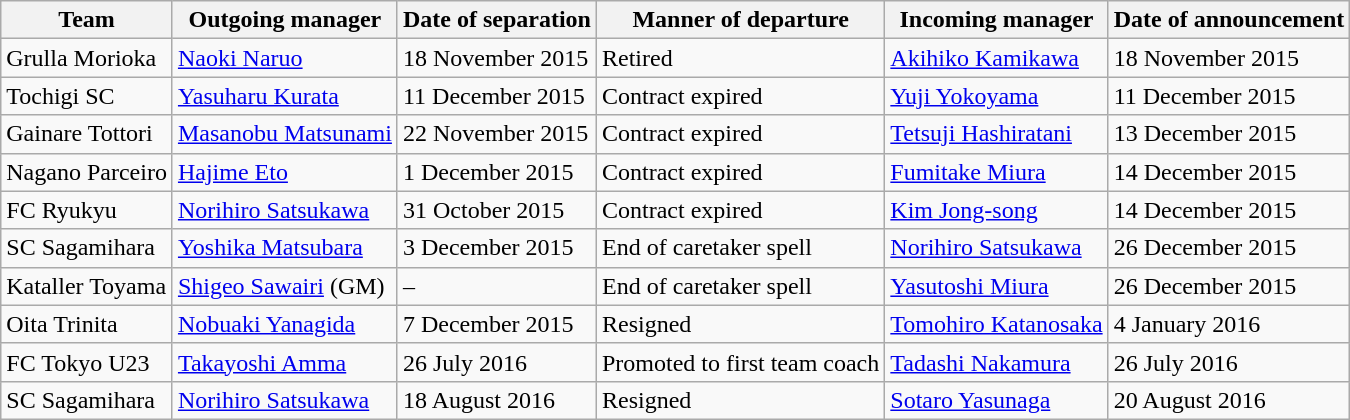<table class="wikitable sortable">
<tr>
<th>Team</th>
<th>Outgoing manager</th>
<th>Date of separation</th>
<th>Manner of departure</th>
<th>Incoming manager</th>
<th>Date of announcement</th>
</tr>
<tr>
<td>Grulla Morioka</td>
<td> <a href='#'>Naoki Naruo</a></td>
<td>18 November 2015</td>
<td>Retired</td>
<td> <a href='#'>Akihiko Kamikawa</a></td>
<td>18 November 2015</td>
</tr>
<tr>
<td>Tochigi SC</td>
<td> <a href='#'>Yasuharu Kurata</a></td>
<td>11 December 2015</td>
<td>Contract expired</td>
<td> <a href='#'>Yuji Yokoyama</a></td>
<td>11 December 2015</td>
</tr>
<tr>
<td>Gainare Tottori</td>
<td> <a href='#'>Masanobu Matsunami</a></td>
<td>22 November 2015</td>
<td>Contract expired</td>
<td> <a href='#'>Tetsuji Hashiratani</a></td>
<td>13 December 2015</td>
</tr>
<tr>
<td>Nagano Parceiro</td>
<td> <a href='#'>Hajime Eto</a></td>
<td>1 December 2015</td>
<td>Contract expired</td>
<td> <a href='#'>Fumitake Miura</a></td>
<td>14 December 2015</td>
</tr>
<tr>
<td>FC Ryukyu</td>
<td> <a href='#'>Norihiro Satsukawa</a></td>
<td>31 October 2015</td>
<td>Contract expired</td>
<td> <a href='#'>Kim Jong-song</a></td>
<td>14 December 2015</td>
</tr>
<tr>
<td>SC Sagamihara</td>
<td> <a href='#'>Yoshika Matsubara</a></td>
<td>3 December 2015</td>
<td>End of caretaker spell</td>
<td> <a href='#'>Norihiro Satsukawa</a></td>
<td>26 December 2015</td>
</tr>
<tr>
<td>Kataller Toyama</td>
<td> <a href='#'>Shigeo Sawairi</a> (GM)</td>
<td>–</td>
<td>End of caretaker spell</td>
<td> <a href='#'>Yasutoshi Miura</a></td>
<td>26 December 2015</td>
</tr>
<tr>
<td>Oita Trinita</td>
<td> <a href='#'>Nobuaki Yanagida</a></td>
<td>7 December 2015</td>
<td>Resigned</td>
<td> <a href='#'>Tomohiro Katanosaka</a></td>
<td>4 January 2016</td>
</tr>
<tr>
<td>FC Tokyo U23</td>
<td> <a href='#'>Takayoshi Amma</a></td>
<td>26 July 2016</td>
<td>Promoted to first team coach</td>
<td> <a href='#'>Tadashi Nakamura</a></td>
<td>26 July 2016</td>
</tr>
<tr>
<td>SC Sagamihara</td>
<td> <a href='#'>Norihiro Satsukawa</a></td>
<td>18 August 2016</td>
<td>Resigned</td>
<td> <a href='#'>Sotaro Yasunaga</a></td>
<td>20 August 2016</td>
</tr>
</table>
